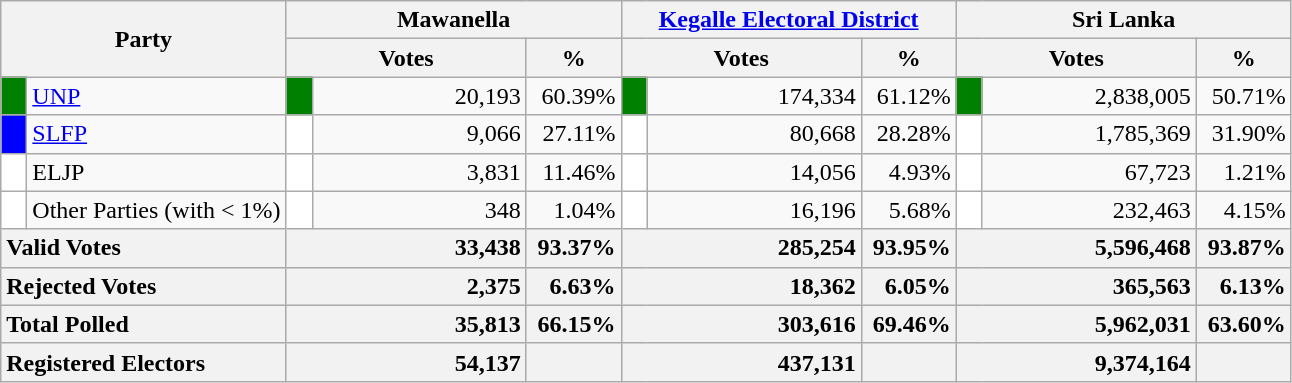<table class="wikitable">
<tr>
<th colspan="2" width="144px"rowspan="2">Party</th>
<th colspan="3" width="216px">Mawanella</th>
<th colspan="3" width="216px"><a href='#'>Kegalle Electoral District</a></th>
<th colspan="3" width="216px">Sri Lanka</th>
</tr>
<tr>
<th colspan="2" width="144px">Votes</th>
<th>%</th>
<th colspan="2" width="144px">Votes</th>
<th>%</th>
<th colspan="2" width="144px">Votes</th>
<th>%</th>
</tr>
<tr>
<td style="background-color:green;" width="10px"></td>
<td style="text-align:left;"><a href='#'>UNP</a></td>
<td style="background-color:green;" width="10px"></td>
<td style="text-align:right;">20,193</td>
<td style="text-align:right;">60.39%</td>
<td style="background-color:green;" width="10px"></td>
<td style="text-align:right;">174,334</td>
<td style="text-align:right;">61.12%</td>
<td style="background-color:green;" width="10px"></td>
<td style="text-align:right;">2,838,005</td>
<td style="text-align:right;">50.71%</td>
</tr>
<tr>
<td style="background-color:blue;" width="10px"></td>
<td style="text-align:left;"><a href='#'>SLFP</a></td>
<td style="background-color:white;" width="10px"></td>
<td style="text-align:right;">9,066</td>
<td style="text-align:right;">27.11%</td>
<td style="background-color:white;" width="10px"></td>
<td style="text-align:right;">80,668</td>
<td style="text-align:right;">28.28%</td>
<td style="background-color:white;" width="10px"></td>
<td style="text-align:right;">1,785,369</td>
<td style="text-align:right;">31.90%</td>
</tr>
<tr>
<td style="background-color:white;" width="10px"></td>
<td style="text-align:left;">ELJP</td>
<td style="background-color:white;" width="10px"></td>
<td style="text-align:right;">3,831</td>
<td style="text-align:right;">11.46%</td>
<td style="background-color:white;" width="10px"></td>
<td style="text-align:right;">14,056</td>
<td style="text-align:right;">4.93%</td>
<td style="background-color:white;" width="10px"></td>
<td style="text-align:right;">67,723</td>
<td style="text-align:right;">1.21%</td>
</tr>
<tr>
<td style="background-color:white;" width="10px"></td>
<td style="text-align:left;">Other Parties (with < 1%)</td>
<td style="background-color:white;" width="10px"></td>
<td style="text-align:right;">348</td>
<td style="text-align:right;">1.04%</td>
<td style="background-color:white;" width="10px"></td>
<td style="text-align:right;">16,196</td>
<td style="text-align:right;">5.68%</td>
<td style="background-color:white;" width="10px"></td>
<td style="text-align:right;">232,463</td>
<td style="text-align:right;">4.15%</td>
</tr>
<tr>
<th colspan="2" width="144px"style="text-align:left;">Valid Votes</th>
<th style="text-align:right;"colspan="2" width="144px">33,438</th>
<th style="text-align:right;">93.37%</th>
<th style="text-align:right;"colspan="2" width="144px">285,254</th>
<th style="text-align:right;">93.95%</th>
<th style="text-align:right;"colspan="2" width="144px">5,596,468</th>
<th style="text-align:right;">93.87%</th>
</tr>
<tr>
<th colspan="2" width="144px"style="text-align:left;">Rejected Votes</th>
<th style="text-align:right;"colspan="2" width="144px">2,375</th>
<th style="text-align:right;">6.63%</th>
<th style="text-align:right;"colspan="2" width="144px">18,362</th>
<th style="text-align:right;">6.05%</th>
<th style="text-align:right;"colspan="2" width="144px">365,563</th>
<th style="text-align:right;">6.13%</th>
</tr>
<tr>
<th colspan="2" width="144px"style="text-align:left;">Total Polled</th>
<th style="text-align:right;"colspan="2" width="144px">35,813</th>
<th style="text-align:right;">66.15%</th>
<th style="text-align:right;"colspan="2" width="144px">303,616</th>
<th style="text-align:right;">69.46%</th>
<th style="text-align:right;"colspan="2" width="144px">5,962,031</th>
<th style="text-align:right;">63.60%</th>
</tr>
<tr>
<th colspan="2" width="144px"style="text-align:left;">Registered Electors</th>
<th style="text-align:right;"colspan="2" width="144px">54,137</th>
<th></th>
<th style="text-align:right;"colspan="2" width="144px">437,131</th>
<th></th>
<th style="text-align:right;"colspan="2" width="144px">9,374,164</th>
<th></th>
</tr>
</table>
